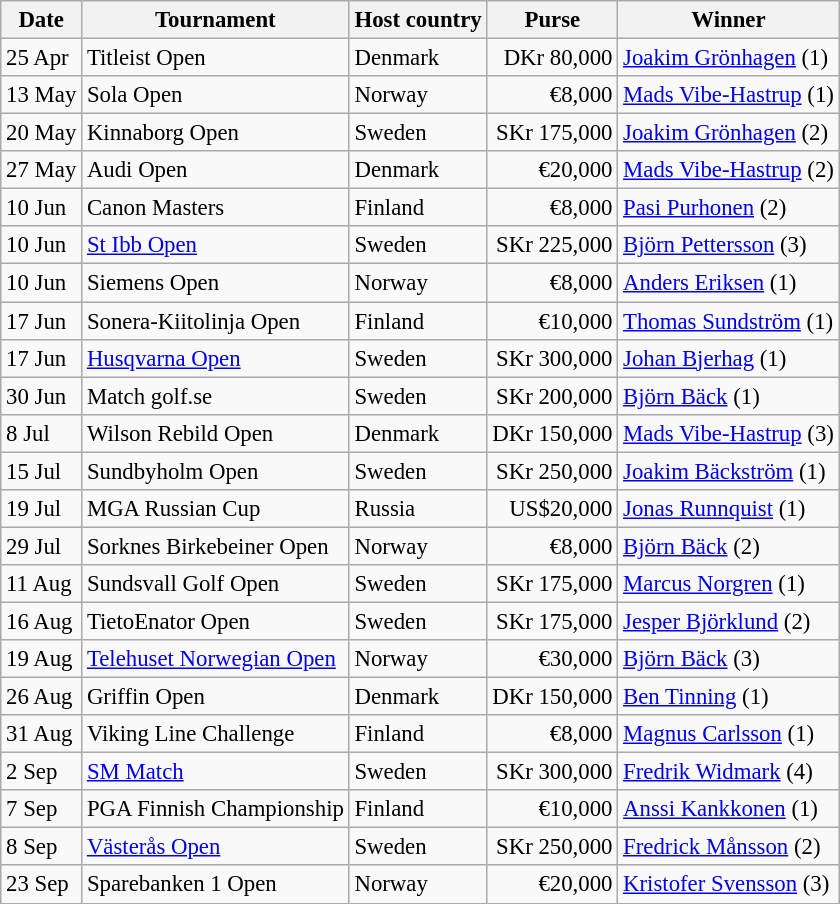<table class="wikitable" style="font-size:95%;">
<tr>
<th>Date</th>
<th>Tournament</th>
<th>Host country</th>
<th>Purse</th>
<th>Winner</th>
</tr>
<tr>
<td>25 Apr</td>
<td>Titleist Open</td>
<td>Denmark</td>
<td align=right>DKr 80,000</td>
<td> <a href='#'>Joakim Grönhagen</a> (1)</td>
</tr>
<tr>
<td>13 May</td>
<td>Sola Open</td>
<td>Norway</td>
<td align=right>€8,000</td>
<td> <a href='#'>Mads Vibe-Hastrup</a> (1)</td>
</tr>
<tr>
<td>20 May</td>
<td>Kinnaborg Open</td>
<td>Sweden</td>
<td align=right>SKr 175,000</td>
<td> <a href='#'>Joakim Grönhagen</a> (2)</td>
</tr>
<tr>
<td>27 May</td>
<td>Audi Open</td>
<td>Denmark</td>
<td align=right>€20,000</td>
<td> <a href='#'>Mads Vibe-Hastrup</a> (2)</td>
</tr>
<tr>
<td>10 Jun</td>
<td>Canon Masters</td>
<td>Finland</td>
<td align=right>€8,000</td>
<td> <a href='#'>Pasi Purhonen</a> (2)</td>
</tr>
<tr>
<td>10 Jun</td>
<td><a href='#'>St Ibb Open</a></td>
<td>Sweden</td>
<td align=right>SKr 225,000</td>
<td> <a href='#'>Björn Pettersson</a> (3)</td>
</tr>
<tr>
<td>10 Jun</td>
<td>Siemens Open</td>
<td>Norway</td>
<td align=right>€8,000</td>
<td> <a href='#'>Anders Eriksen</a> (1)</td>
</tr>
<tr>
<td>17 Jun</td>
<td>Sonera-Kiitolinja Open</td>
<td>Finland</td>
<td align=right>€10,000</td>
<td> <a href='#'>Thomas Sundström</a> (1)</td>
</tr>
<tr>
<td>17 Jun</td>
<td><a href='#'>Husqvarna Open</a></td>
<td>Sweden</td>
<td align=right>SKr 300,000</td>
<td> <a href='#'>Johan Bjerhag</a> (1)</td>
</tr>
<tr>
<td>30 Jun</td>
<td>Match golf.se</td>
<td>Sweden</td>
<td align=right>SKr 200,000</td>
<td> <a href='#'>Björn Bäck</a> (1)</td>
</tr>
<tr>
<td>8 Jul</td>
<td>Wilson Rebild Open</td>
<td>Denmark</td>
<td align=right>DKr 150,000</td>
<td> <a href='#'>Mads Vibe-Hastrup</a> (3)</td>
</tr>
<tr>
<td>15 Jul</td>
<td>Sundbyholm Open</td>
<td>Sweden</td>
<td align=right>SKr 250,000</td>
<td> <a href='#'>Joakim Bäckström</a> (1)</td>
</tr>
<tr>
<td>19 Jul</td>
<td>MGA Russian Cup</td>
<td>Russia</td>
<td align=right>US$20,000</td>
<td> <a href='#'>Jonas Runnquist</a> (1)</td>
</tr>
<tr>
<td>29 Jul</td>
<td>Sorknes Birkebeiner Open</td>
<td>Norway</td>
<td align=right>€8,000</td>
<td> <a href='#'>Björn Bäck</a> (2)</td>
</tr>
<tr>
<td>11 Aug</td>
<td>Sundsvall Golf Open</td>
<td>Sweden</td>
<td align=right>SKr 175,000</td>
<td> <a href='#'>Marcus Norgren</a> (1)</td>
</tr>
<tr>
<td>16 Aug</td>
<td>TietoEnator Open</td>
<td>Sweden</td>
<td align=right>SKr 175,000</td>
<td> <a href='#'>Jesper Björklund</a> (2)</td>
</tr>
<tr>
<td>19 Aug</td>
<td><a href='#'>Telehuset Norwegian Open</a></td>
<td>Norway</td>
<td align=right>€30,000</td>
<td> <a href='#'>Björn Bäck</a> (3)</td>
</tr>
<tr>
<td>26 Aug</td>
<td>Griffin Open</td>
<td>Denmark</td>
<td align=right>DKr 150,000</td>
<td> <a href='#'>Ben Tinning</a> (1)</td>
</tr>
<tr>
<td>31 Aug</td>
<td>Viking Line Challenge</td>
<td>Finland</td>
<td align=right>€8,000</td>
<td> <a href='#'>Magnus Carlsson</a> (1)</td>
</tr>
<tr>
<td>2 Sep</td>
<td><a href='#'>SM Match</a></td>
<td>Sweden</td>
<td align=right>SKr 300,000</td>
<td> <a href='#'>Fredrik Widmark</a> (4)</td>
</tr>
<tr>
<td>7 Sep</td>
<td>PGA Finnish Championship</td>
<td>Finland</td>
<td align=right>€10,000</td>
<td> <a href='#'>Anssi Kankkonen</a> (1)</td>
</tr>
<tr>
<td>8 Sep</td>
<td><a href='#'>Västerås Open</a></td>
<td>Sweden</td>
<td align=right>SKr 250,000</td>
<td> <a href='#'>Fredrick Månsson</a> (2)</td>
</tr>
<tr>
<td>23 Sep</td>
<td>Sparebanken 1 Open</td>
<td>Norway</td>
<td align=right>€20,000</td>
<td> <a href='#'>Kristofer Svensson</a> (3)</td>
</tr>
</table>
